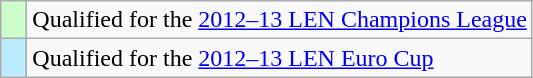<table class="wikitable" style="text-align: left;">
<tr>
<td width=10px bgcolor=#ccffcc></td>
<td>Qualified for the <a href='#'>2012–13 LEN Champions League</a></td>
</tr>
<tr>
<td width=10px bgcolor=#bbebff></td>
<td>Qualified for the <a href='#'>2012–13 LEN Euro Cup</a></td>
</tr>
</table>
